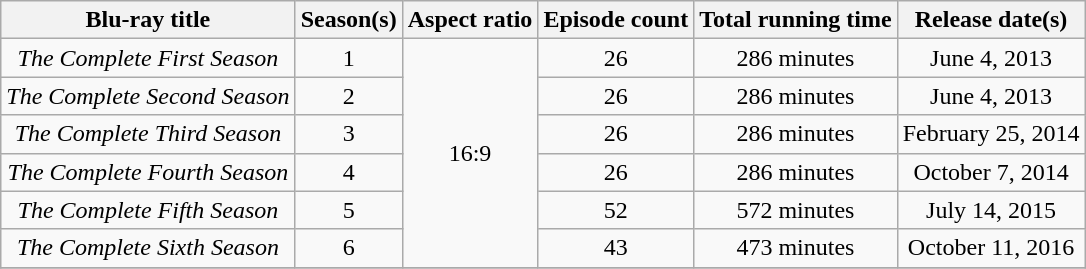<table class="wikitable sortable" style="text-align:center">
<tr>
<th>Blu-ray title</th>
<th>Season(s)</th>
<th>Aspect ratio</th>
<th>Episode count</th>
<th>Total running time</th>
<th>Release date(s)</th>
</tr>
<tr>
<td><em>The Complete First Season</em></td>
<td>1</td>
<td "align="center" rowspan="6">16:9</td>
<td>26</td>
<td>286 minutes</td>
<td>June 4, 2013</td>
</tr>
<tr>
<td><em>The Complete Second Season</em></td>
<td>2</td>
<td>26</td>
<td>286 minutes</td>
<td>June 4, 2013</td>
</tr>
<tr>
<td><em>The Complete Third Season</em></td>
<td>3</td>
<td>26</td>
<td>286 minutes</td>
<td>February 25, 2014</td>
</tr>
<tr>
<td><em>The Complete Fourth Season</em></td>
<td>4</td>
<td>26</td>
<td>286 minutes</td>
<td>October 7, 2014</td>
</tr>
<tr>
<td><em>The Complete Fifth Season</em></td>
<td>5</td>
<td>52</td>
<td>572 minutes</td>
<td>July 14, 2015</td>
</tr>
<tr>
<td><em>The Complete Sixth Season</em></td>
<td>6</td>
<td>43</td>
<td>473 minutes</td>
<td>October 11, 2016</td>
</tr>
<tr>
</tr>
</table>
